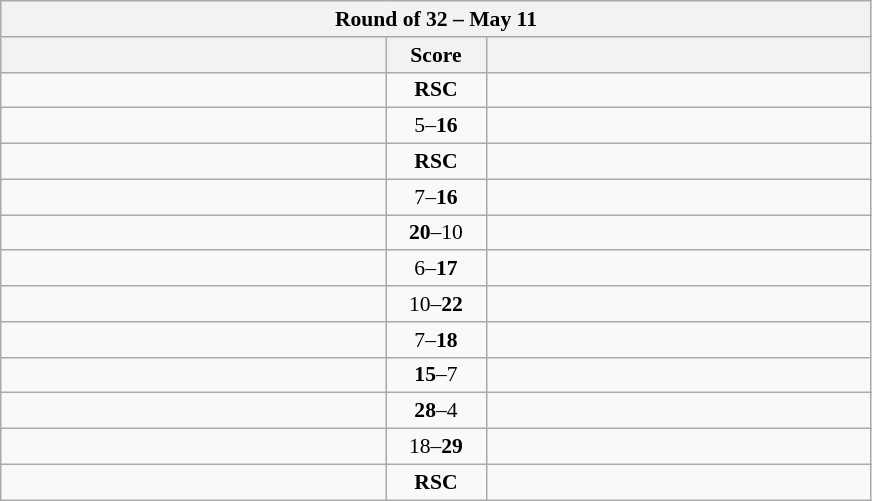<table class="wikitable" style="text-align: center; font-size:90% ">
<tr>
<th colspan=3>Round of 32 – May 11</th>
</tr>
<tr>
<th align="right" width="250"></th>
<th width="60">Score</th>
<th align="left" width="250"></th>
</tr>
<tr>
<td align=left></td>
<td align=center><strong>RSC</strong></td>
<td align=left><strong></strong></td>
</tr>
<tr>
<td align=left></td>
<td align=center>5–<strong>16</strong></td>
<td align=left><strong></strong></td>
</tr>
<tr>
<td align=left></td>
<td align=center><strong>RSC</strong></td>
<td align=left><strong></strong></td>
</tr>
<tr>
<td align=left></td>
<td align=center>7–<strong>16</strong></td>
<td align=left><strong></strong></td>
</tr>
<tr>
<td align=left><strong></strong></td>
<td align=center><strong>20</strong>–10</td>
<td align=left></td>
</tr>
<tr>
<td align=left></td>
<td align=center>6–<strong>17</strong></td>
<td align=left><strong></strong></td>
</tr>
<tr>
<td align=left></td>
<td align=center>10–<strong>22</strong></td>
<td align=left><strong></strong></td>
</tr>
<tr>
<td align=left></td>
<td align=center>7–<strong>18</strong></td>
<td align=left><strong></strong></td>
</tr>
<tr>
<td align=left><strong></strong></td>
<td align=center><strong>15</strong>–7</td>
<td align=left></td>
</tr>
<tr>
<td align=left><strong></strong></td>
<td align=center><strong>28</strong>–4</td>
<td align=left></td>
</tr>
<tr>
<td align=left></td>
<td align=center>18–<strong>29</strong></td>
<td align=left><strong></strong></td>
</tr>
<tr>
<td align=left><strong></strong></td>
<td align=center><strong>RSC</strong></td>
<td align=left></td>
</tr>
</table>
